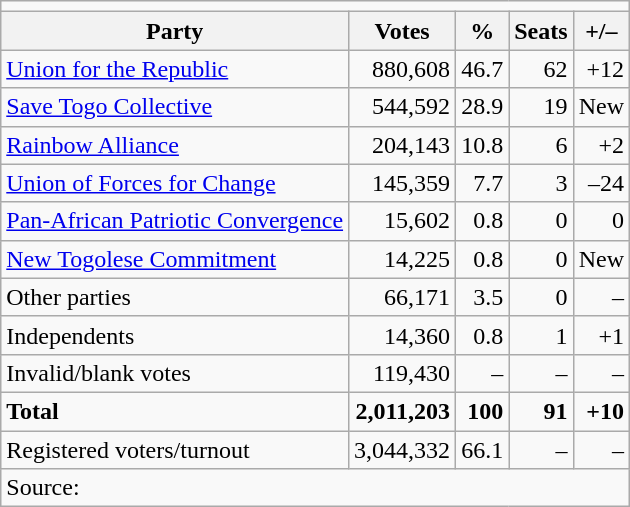<table class=wikitable style=text-align:right>
<tr>
<td colspan=10 align=center></td>
</tr>
<tr>
<th>Party</th>
<th>Votes</th>
<th>%</th>
<th>Seats</th>
<th>+/–</th>
</tr>
<tr>
<td align=left><a href='#'>Union for the Republic</a></td>
<td>880,608</td>
<td>46.7</td>
<td>62</td>
<td>+12</td>
</tr>
<tr>
<td align=left><a href='#'>Save Togo Collective</a></td>
<td>544,592</td>
<td>28.9</td>
<td>19</td>
<td>New</td>
</tr>
<tr>
<td align=left><a href='#'>Rainbow Alliance</a></td>
<td>204,143</td>
<td>10.8</td>
<td>6</td>
<td>+2</td>
</tr>
<tr>
<td align=left><a href='#'>Union of Forces for Change</a></td>
<td>145,359</td>
<td>7.7</td>
<td>3</td>
<td>–24</td>
</tr>
<tr>
<td align=left><a href='#'>Pan-African Patriotic Convergence</a></td>
<td>15,602</td>
<td>0.8</td>
<td>0</td>
<td>0</td>
</tr>
<tr>
<td align=left><a href='#'>New Togolese Commitment</a></td>
<td>14,225</td>
<td>0.8</td>
<td>0</td>
<td>New</td>
</tr>
<tr>
<td align=left>Other parties</td>
<td>66,171</td>
<td>3.5</td>
<td>0</td>
<td>–</td>
</tr>
<tr>
<td align=left>Independents</td>
<td>14,360</td>
<td>0.8</td>
<td>1</td>
<td>+1</td>
</tr>
<tr>
<td align=left>Invalid/blank votes</td>
<td>119,430</td>
<td>–</td>
<td>–</td>
<td>–</td>
</tr>
<tr>
<td align=left><strong>Total</strong></td>
<td><strong>2,011,203</strong></td>
<td><strong>100</strong></td>
<td><strong>91</strong></td>
<td><strong>+10</strong></td>
</tr>
<tr>
<td align=left>Registered voters/turnout</td>
<td>3,044,332</td>
<td>66.1</td>
<td>–</td>
<td>–</td>
</tr>
<tr>
<td colspan=5 align=left>Source: </td>
</tr>
</table>
